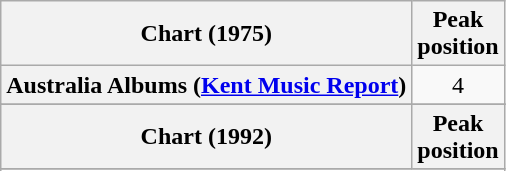<table class="wikitable sortable plainrowheaders" style="text-align:center">
<tr>
<th scope="col">Chart (1975)</th>
<th scope="col">Peak<br>position</th>
</tr>
<tr>
<th scope="row">Australia Albums (<a href='#'>Kent Music Report</a>)</th>
<td>4</td>
</tr>
<tr>
</tr>
<tr>
</tr>
<tr>
</tr>
<tr>
</tr>
<tr>
</tr>
<tr>
<th scope="col">Chart (1992)</th>
<th scope="col">Peak<br>position</th>
</tr>
<tr>
</tr>
<tr>
</tr>
</table>
